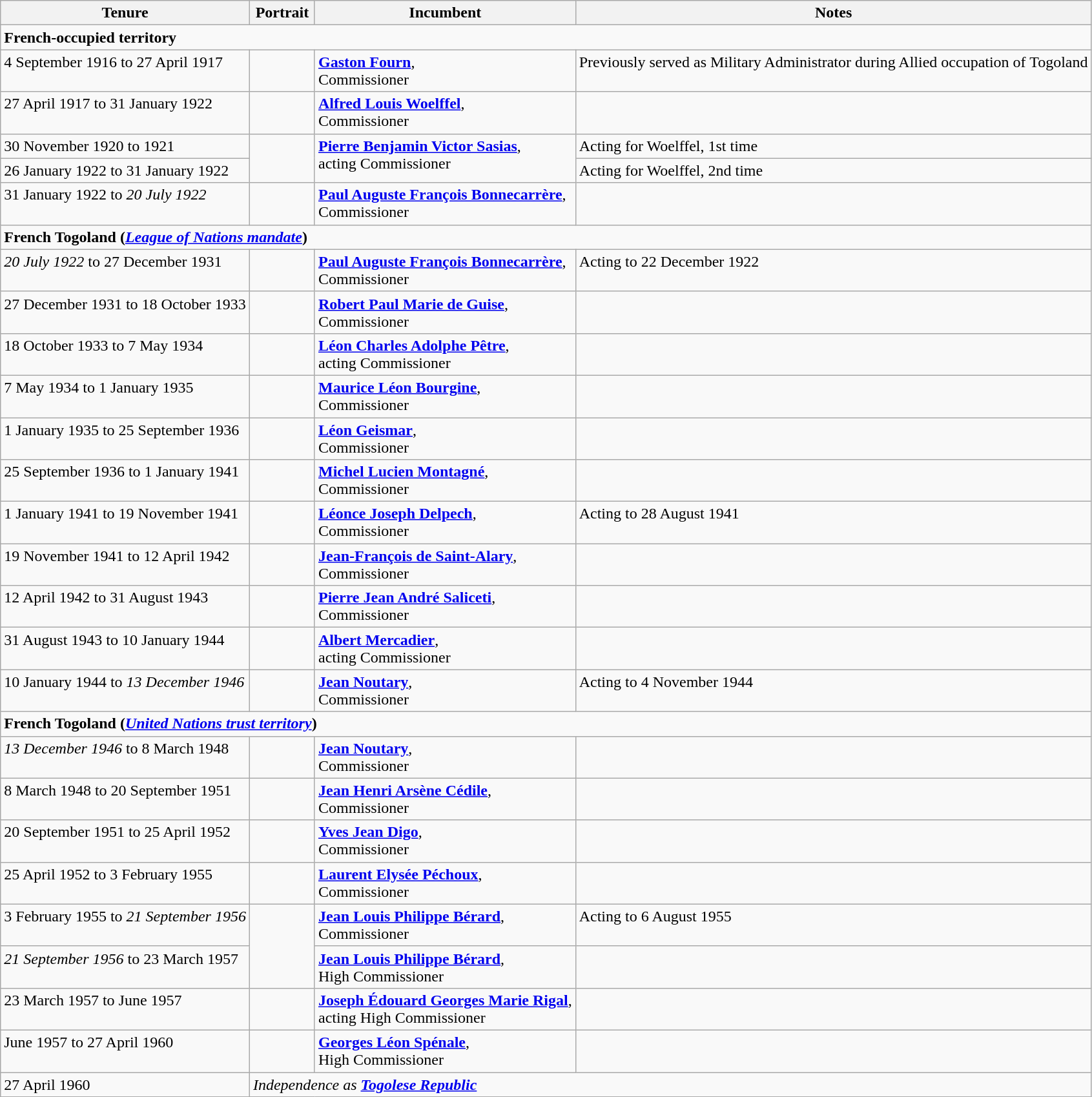<table class="wikitable">
<tr align=left>
<th>Tenure</th>
<th width=60px>Portrait</th>
<th>Incumbent</th>
<th>Notes</th>
</tr>
<tr valign=top>
<td colspan="4"><strong>French-occupied territory</strong></td>
</tr>
<tr valign=top>
<td>4 September 1916 to 27 April 1917</td>
<td></td>
<td><strong><a href='#'>Gaston Fourn</a></strong>, <br>Commissioner</td>
<td>Previously served as Military Administrator during Allied occupation of Togoland</td>
</tr>
<tr valign=top>
<td>27 April 1917 to 31 January 1922</td>
<td></td>
<td><strong><a href='#'>Alfred Louis Woelffel</a></strong>, <br>Commissioner</td>
<td></td>
</tr>
<tr valign=top>
<td>30 November 1920 to 1921</td>
<td rowspan=2></td>
<td rowspan=2><strong><a href='#'>Pierre Benjamin Victor Sasias</a></strong>, <br>acting Commissioner</td>
<td>Acting for Woelffel, 1st time</td>
</tr>
<tr valign=top>
<td>26 January 1922 to 31 January 1922</td>
<td>Acting for Woelffel, 2nd time</td>
</tr>
<tr valign=top>
<td>31 January 1922 to <em>20 July 1922</em></td>
<td></td>
<td><strong><a href='#'>Paul Auguste François Bonnecarrère</a></strong>, <br>Commissioner</td>
<td></td>
</tr>
<tr valign=top>
<td colspan="4"><strong>French Togoland (<em><a href='#'>League of Nations mandate</a></em>)</strong></td>
</tr>
<tr valign=top>
<td><em>20 July 1922</em> to 27 December 1931</td>
<td></td>
<td><strong><a href='#'>Paul Auguste François Bonnecarrère</a></strong>, <br>Commissioner</td>
<td>Acting to 22 December 1922</td>
</tr>
<tr valign=top>
<td>27 December 1931 to 18 October 1933</td>
<td></td>
<td><strong><a href='#'>Robert Paul Marie de Guise</a></strong>, <br>Commissioner</td>
<td></td>
</tr>
<tr valign=top>
<td>18 October 1933 to 7 May 1934</td>
<td></td>
<td><strong><a href='#'>Léon Charles Adolphe Pêtre</a></strong>, <br>acting Commissioner</td>
<td></td>
</tr>
<tr valign=top>
<td>7 May 1934 to 1 January 1935</td>
<td></td>
<td><strong><a href='#'>Maurice Léon Bourgine</a></strong>, <br>Commissioner</td>
<td></td>
</tr>
<tr valign=top>
<td>1 January 1935 to 25 September 1936</td>
<td></td>
<td><strong><a href='#'>Léon Geismar</a></strong>, <br>Commissioner</td>
<td></td>
</tr>
<tr valign=top>
<td>25 September 1936 to 1 January 1941</td>
<td></td>
<td><strong><a href='#'>Michel Lucien Montagné</a></strong>, <br>Commissioner</td>
<td></td>
</tr>
<tr valign=top>
<td>1 January 1941 to 19 November 1941</td>
<td></td>
<td><strong><a href='#'>Léonce Joseph Delpech</a></strong>, <br>Commissioner</td>
<td>Acting to 28 August 1941</td>
</tr>
<tr valign=top>
<td>19 November 1941 to 12 April 1942</td>
<td></td>
<td><strong><a href='#'>Jean-François de Saint-Alary</a></strong>, <br>Commissioner</td>
<td></td>
</tr>
<tr valign=top>
<td>12 April 1942 to 31 August 1943</td>
<td></td>
<td><strong><a href='#'>Pierre Jean André Saliceti</a></strong>, <br>Commissioner</td>
<td></td>
</tr>
<tr valign=top>
<td>31 August 1943 to 10 January 1944</td>
<td></td>
<td><strong><a href='#'>Albert Mercadier</a></strong>, <br>acting Commissioner</td>
<td></td>
</tr>
<tr valign=top>
<td>10 January 1944 to <em>13 December 1946</em></td>
<td></td>
<td><strong><a href='#'>Jean Noutary</a></strong>, <br>Commissioner</td>
<td>Acting to 4 November 1944</td>
</tr>
<tr valign=top>
<td colspan="4"><strong>French Togoland (<em><a href='#'>United Nations trust territory</a></em>)</strong></td>
</tr>
<tr valign=top>
<td><em>13 December 1946</em> to 8 March 1948</td>
<td></td>
<td><strong><a href='#'>Jean Noutary</a></strong>, <br>Commissioner</td>
<td></td>
</tr>
<tr valign=top>
<td>8 March 1948 to 20 September 1951</td>
<td></td>
<td><strong><a href='#'>Jean Henri Arsène Cédile</a></strong>, <br>Commissioner</td>
<td></td>
</tr>
<tr valign=top>
<td>20 September 1951 to 25 April 1952</td>
<td></td>
<td><strong><a href='#'>Yves Jean Digo</a></strong>, <br>Commissioner</td>
<td></td>
</tr>
<tr valign=top>
<td>25 April 1952 to 3 February 1955</td>
<td></td>
<td><strong><a href='#'>Laurent Elysée Péchoux</a></strong>, <br>Commissioner</td>
<td></td>
</tr>
<tr valign=top>
<td>3 February 1955 to <em>21 September 1956</em></td>
<td rowspan=2></td>
<td><strong><a href='#'>Jean Louis Philippe Bérard</a></strong>, <br>Commissioner</td>
<td>Acting to 6 August 1955</td>
</tr>
<tr valign=top>
<td><em>21 September 1956</em> to 23 March 1957</td>
<td><strong><a href='#'>Jean Louis Philippe Bérard</a></strong>, <br>High Commissioner</td>
<td></td>
</tr>
<tr valign=top>
<td>23 March 1957 to June 1957</td>
<td></td>
<td><strong><a href='#'>Joseph Édouard Georges Marie Rigal</a></strong>, <br>acting High Commissioner</td>
<td></td>
</tr>
<tr valign=top>
<td>June 1957 to 27 April 1960</td>
<td></td>
<td><strong><a href='#'>Georges Léon Spénale</a></strong>, <br>High Commissioner</td>
<td></td>
</tr>
<tr valign=top>
<td>27 April 1960</td>
<td colspan="3"><em>Independence as <strong><a href='#'>Togolese Republic</a><strong><em></td>
</tr>
</table>
